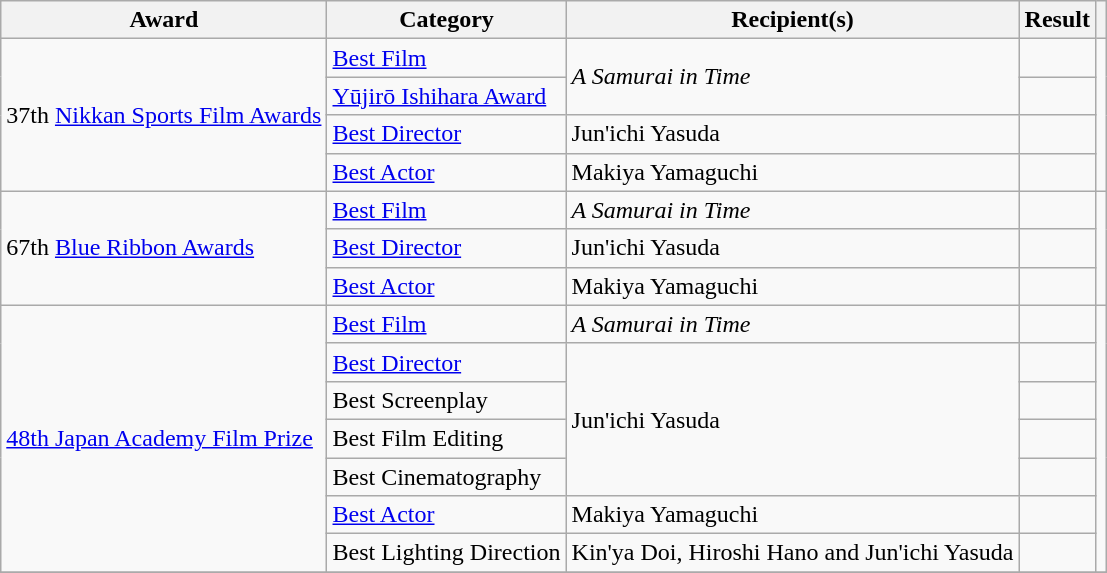<table class="wikitable">
<tr>
<th>Award</th>
<th>Category</th>
<th>Recipient(s)</th>
<th>Result</th>
<th></th>
</tr>
<tr>
<td rowspan=4>37th <a href='#'>Nikkan Sports Film Awards</a></td>
<td><a href='#'>Best Film</a></td>
<td rowspan=2><em>A Samurai in Time</em></td>
<td></td>
<td rowspan=4><br></td>
</tr>
<tr>
<td><a href='#'>Yūjirō Ishihara Award</a></td>
<td></td>
</tr>
<tr>
<td><a href='#'>Best Director</a></td>
<td>Jun'ichi Yasuda</td>
<td></td>
</tr>
<tr>
<td><a href='#'>Best Actor</a></td>
<td>Makiya Yamaguchi</td>
<td></td>
</tr>
<tr>
<td rowspan=3>67th <a href='#'>Blue Ribbon Awards</a></td>
<td><a href='#'>Best Film</a></td>
<td><em>A Samurai in Time</em></td>
<td></td>
<td rowspan=3><br></td>
</tr>
<tr>
<td><a href='#'>Best Director</a></td>
<td>Jun'ichi Yasuda</td>
<td></td>
</tr>
<tr>
<td><a href='#'>Best Actor</a></td>
<td>Makiya Yamaguchi</td>
<td></td>
</tr>
<tr>
<td rowspan=7><a href='#'>48th Japan Academy Film Prize</a></td>
<td><a href='#'>Best Film</a></td>
<td><em>A Samurai in Time</em></td>
<td></td>
<td rowspan=7><br></td>
</tr>
<tr>
<td><a href='#'>Best Director</a></td>
<td rowspan=4>Jun'ichi Yasuda</td>
<td></td>
</tr>
<tr>
<td>Best Screenplay</td>
<td></td>
</tr>
<tr>
<td>Best Film Editing</td>
<td></td>
</tr>
<tr>
<td>Best Cinematography</td>
<td></td>
</tr>
<tr>
<td><a href='#'>Best Actor</a></td>
<td>Makiya Yamaguchi</td>
<td></td>
</tr>
<tr>
<td>Best Lighting Direction</td>
<td>Kin'ya Doi, Hiroshi Hano and Jun'ichi Yasuda</td>
<td></td>
</tr>
<tr>
</tr>
</table>
